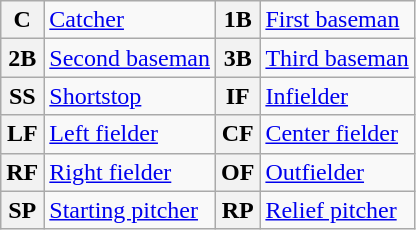<table class="wikitable">
<tr>
<th>C</th>
<td><a href='#'>Catcher</a></td>
<th>1B</th>
<td><a href='#'>First baseman</a></td>
</tr>
<tr>
<th>2B</th>
<td><a href='#'>Second baseman</a></td>
<th>3B</th>
<td><a href='#'>Third baseman</a></td>
</tr>
<tr>
<th>SS</th>
<td><a href='#'>Shortstop</a></td>
<th>IF</th>
<td><a href='#'>Infielder</a></td>
</tr>
<tr>
<th>LF</th>
<td><a href='#'>Left fielder</a></td>
<th>CF</th>
<td><a href='#'>Center fielder</a></td>
</tr>
<tr>
<th>RF</th>
<td><a href='#'>Right fielder</a></td>
<th>OF</th>
<td><a href='#'>Outfielder</a></td>
</tr>
<tr>
<th>SP</th>
<td><a href='#'>Starting pitcher</a></td>
<th>RP</th>
<td><a href='#'>Relief pitcher</a></td>
</tr>
</table>
